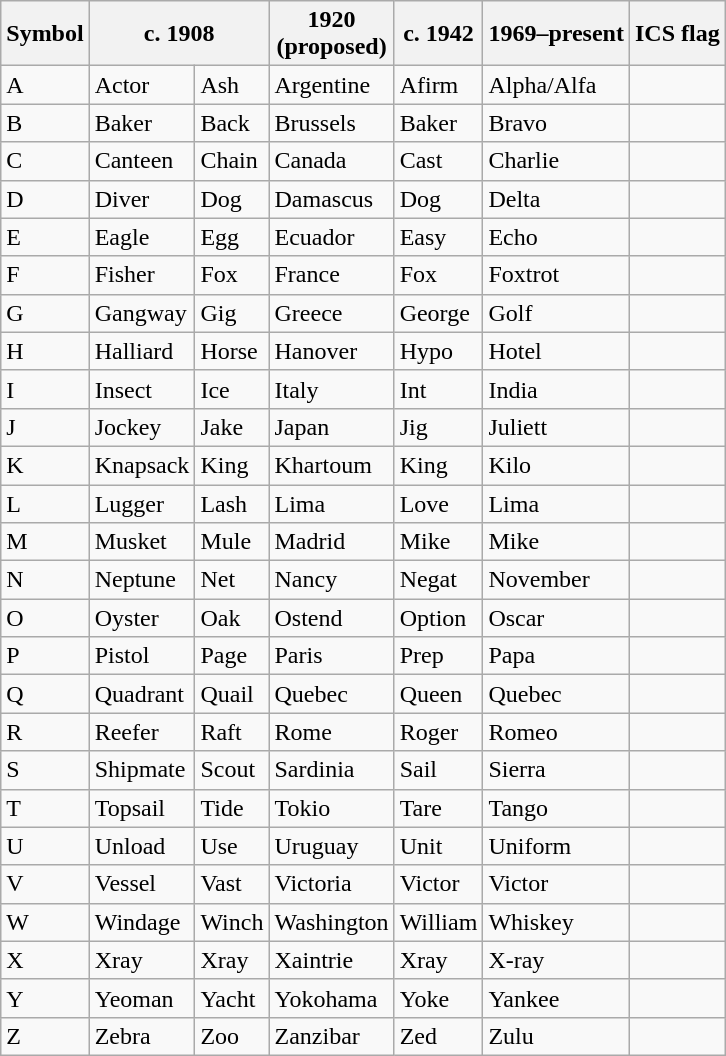<table class="wikitable">
<tr>
<th>Symbol</th>
<th colspan="2">c. 1908</th>
<th>1920<br>(proposed)</th>
<th>c. 1942</th>
<th>1969–present</th>
<th>ICS flag</th>
</tr>
<tr>
<td>A</td>
<td>Actor</td>
<td>Ash</td>
<td>Argentine</td>
<td>Afirm</td>
<td>Alpha/Alfa</td>
<td></td>
</tr>
<tr>
<td>B</td>
<td>Baker</td>
<td>Back</td>
<td>Brussels</td>
<td>Baker</td>
<td>Bravo</td>
<td></td>
</tr>
<tr>
<td>C</td>
<td>Canteen</td>
<td>Chain</td>
<td>Canada</td>
<td>Cast</td>
<td>Charlie</td>
<td></td>
</tr>
<tr>
<td>D</td>
<td>Diver</td>
<td>Dog</td>
<td>Damascus</td>
<td>Dog</td>
<td>Delta</td>
<td></td>
</tr>
<tr>
<td>E</td>
<td>Eagle</td>
<td>Egg</td>
<td>Ecuador</td>
<td>Easy</td>
<td>Echo</td>
<td></td>
</tr>
<tr>
<td>F</td>
<td>Fisher</td>
<td>Fox</td>
<td>France</td>
<td>Fox</td>
<td>Foxtrot</td>
<td></td>
</tr>
<tr>
<td>G</td>
<td>Gangway</td>
<td>Gig</td>
<td>Greece</td>
<td>George</td>
<td>Golf</td>
<td></td>
</tr>
<tr>
<td>H</td>
<td>Halliard</td>
<td>Horse</td>
<td>Hanover</td>
<td>Hypo</td>
<td>Hotel</td>
<td></td>
</tr>
<tr>
<td>I</td>
<td>Insect</td>
<td>Ice</td>
<td>Italy</td>
<td>Int</td>
<td>India</td>
<td></td>
</tr>
<tr>
<td>J</td>
<td>Jockey</td>
<td>Jake</td>
<td>Japan</td>
<td>Jig</td>
<td>Juliett</td>
<td></td>
</tr>
<tr>
<td>K</td>
<td>Knapsack</td>
<td>King</td>
<td>Khartoum</td>
<td>King</td>
<td>Kilo</td>
<td></td>
</tr>
<tr>
<td>L</td>
<td>Lugger</td>
<td>Lash</td>
<td>Lima</td>
<td>Love</td>
<td>Lima</td>
<td></td>
</tr>
<tr>
<td>M</td>
<td>Musket</td>
<td>Mule</td>
<td>Madrid</td>
<td>Mike</td>
<td>Mike</td>
<td></td>
</tr>
<tr>
<td>N</td>
<td>Neptune</td>
<td>Net</td>
<td>Nancy</td>
<td>Negat</td>
<td>November</td>
<td></td>
</tr>
<tr>
<td>O</td>
<td>Oyster</td>
<td>Oak</td>
<td>Ostend</td>
<td>Option</td>
<td>Oscar</td>
<td></td>
</tr>
<tr>
<td>P</td>
<td>Pistol</td>
<td>Page</td>
<td>Paris</td>
<td>Prep</td>
<td>Papa</td>
<td></td>
</tr>
<tr>
<td>Q</td>
<td>Quadrant</td>
<td>Quail</td>
<td>Quebec</td>
<td>Queen</td>
<td>Quebec</td>
<td></td>
</tr>
<tr>
<td>R</td>
<td>Reefer</td>
<td>Raft</td>
<td>Rome</td>
<td>Roger</td>
<td>Romeo</td>
<td></td>
</tr>
<tr>
<td>S</td>
<td>Shipmate</td>
<td>Scout</td>
<td>Sardinia</td>
<td>Sail</td>
<td>Sierra</td>
<td></td>
</tr>
<tr>
<td>T</td>
<td>Topsail</td>
<td>Tide</td>
<td>Tokio</td>
<td>Tare</td>
<td>Tango</td>
<td></td>
</tr>
<tr>
<td>U</td>
<td>Unload</td>
<td>Use</td>
<td>Uruguay</td>
<td>Unit</td>
<td>Uniform</td>
<td></td>
</tr>
<tr>
<td>V</td>
<td>Vessel</td>
<td>Vast</td>
<td>Victoria</td>
<td>Victor</td>
<td>Victor</td>
<td></td>
</tr>
<tr>
<td>W</td>
<td>Windage</td>
<td>Winch</td>
<td>Washington</td>
<td>William</td>
<td>Whiskey</td>
<td></td>
</tr>
<tr>
<td>X</td>
<td>Xray</td>
<td>Xray</td>
<td>Xaintrie</td>
<td>Xray</td>
<td>X-ray</td>
<td></td>
</tr>
<tr>
<td>Y</td>
<td>Yeoman</td>
<td>Yacht</td>
<td>Yokohama</td>
<td>Yoke</td>
<td>Yankee</td>
<td></td>
</tr>
<tr>
<td>Z</td>
<td>Zebra</td>
<td>Zoo</td>
<td>Zanzibar</td>
<td>Zed</td>
<td>Zulu</td>
<td></td>
</tr>
</table>
